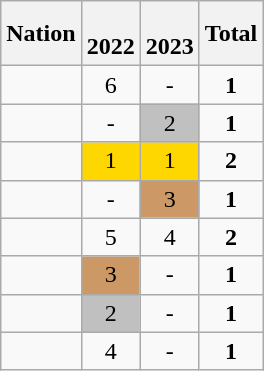<table class="wikitable" style="text-align:center">
<tr>
<th>Nation</th>
<th><br>2022<br></th>
<th><br>2023<br></th>
<th>Total</th>
</tr>
<tr>
<td align=left></td>
<td>6</td>
<td>-</td>
<td><strong>1</strong></td>
</tr>
<tr>
<td align=left></td>
<td>-</td>
<td bgcolor=silver>2</td>
<td><strong>1</strong></td>
</tr>
<tr>
<td align=left></td>
<td bgcolor=gold>1</td>
<td bgcolor=gold>1</td>
<td><strong>2</strong></td>
</tr>
<tr>
<td align=left></td>
<td>-</td>
<td bgcolor=cc9966>3</td>
<td><strong>1</strong></td>
</tr>
<tr>
<td align=left></td>
<td>5</td>
<td>4</td>
<td><strong>2</strong></td>
</tr>
<tr>
<td align=left></td>
<td bgcolor=cc9966>3</td>
<td>-</td>
<td><strong>1</strong></td>
</tr>
<tr>
<td align=left></td>
<td bgcolor=silver>2</td>
<td>-</td>
<td><strong>1</strong></td>
</tr>
<tr>
<td align=left></td>
<td>4</td>
<td>-</td>
<td><strong>1</strong></td>
</tr>
</table>
